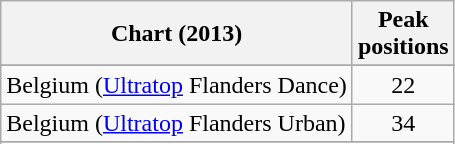<table class="wikitable sortable">
<tr>
<th>Chart (2013)</th>
<th>Peak<br>positions</th>
</tr>
<tr>
</tr>
<tr>
<td>Belgium (<a href='#'>Ultratop</a> Flanders Dance)</td>
<td align=center>22</td>
</tr>
<tr>
<td>Belgium (<a href='#'>Ultratop</a> Flanders Urban)</td>
<td align=center>34</td>
</tr>
<tr>
</tr>
<tr>
</tr>
<tr>
</tr>
</table>
